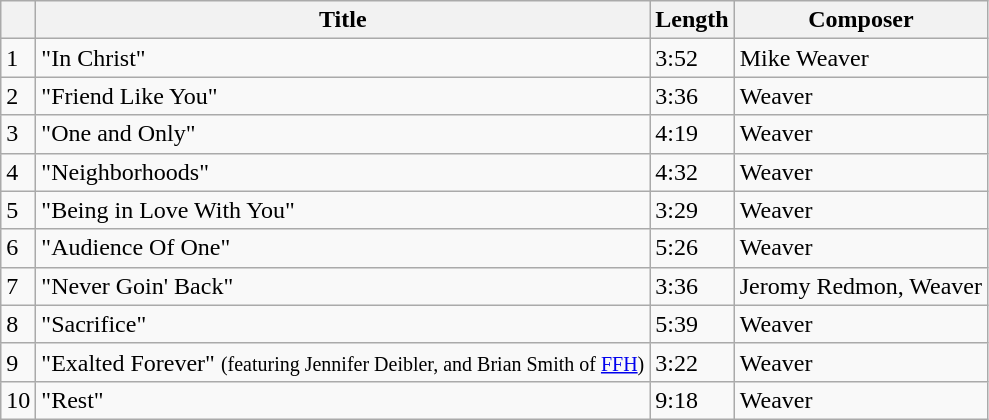<table class="wikitable">
<tr>
<th></th>
<th>Title</th>
<th>Length</th>
<th>Composer</th>
</tr>
<tr>
<td>1</td>
<td>"In Christ"</td>
<td>3:52</td>
<td>Mike Weaver</td>
</tr>
<tr>
<td>2</td>
<td>"Friend Like You"</td>
<td>3:36</td>
<td>Weaver</td>
</tr>
<tr>
<td>3</td>
<td>"One and Only"</td>
<td>4:19</td>
<td>Weaver</td>
</tr>
<tr>
<td>4</td>
<td>"Neighborhoods"</td>
<td>4:32</td>
<td>Weaver</td>
</tr>
<tr>
<td>5</td>
<td>"Being in Love With You"</td>
<td>3:29</td>
<td>Weaver</td>
</tr>
<tr>
<td>6</td>
<td>"Audience Of One"</td>
<td>5:26</td>
<td>Weaver</td>
</tr>
<tr>
<td>7</td>
<td>"Never Goin' Back"</td>
<td>3:36</td>
<td>Jeromy Redmon, Weaver</td>
</tr>
<tr>
<td>8</td>
<td>"Sacrifice"</td>
<td>5:39</td>
<td>Weaver</td>
</tr>
<tr>
<td>9</td>
<td>"Exalted Forever" <small>(featuring Jennifer Deibler, and Brian Smith of <a href='#'>FFH</a>)</small></td>
<td>3:22</td>
<td>Weaver</td>
</tr>
<tr>
<td>10</td>
<td>"Rest"</td>
<td>9:18</td>
<td>Weaver</td>
</tr>
</table>
